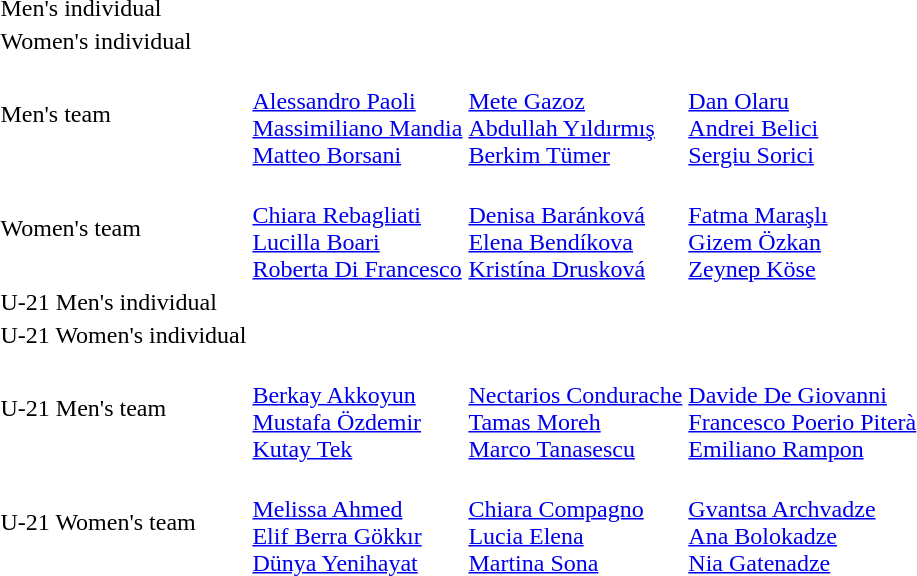<table>
<tr>
<td>Men's individual</td>
<td></td>
<td></td>
<td></td>
</tr>
<tr>
<td>Women's individual</td>
<td></td>
<td></td>
<td></td>
</tr>
<tr>
<td>Men's team</td>
<td><br><a href='#'>Alessandro Paoli</a><br><a href='#'>Massimiliano Mandia</a><br><a href='#'>Matteo Borsani</a></td>
<td><br><a href='#'>Mete Gazoz</a><br><a href='#'>Abdullah Yıldırmış</a><br><a href='#'>Berkim Tümer</a></td>
<td><br><a href='#'>Dan Olaru</a><br><a href='#'>Andrei Belici</a><br><a href='#'>Sergiu Sorici</a></td>
</tr>
<tr>
<td>Women's team</td>
<td><br><a href='#'>Chiara Rebagliati</a><br><a href='#'>Lucilla Boari</a><br><a href='#'>Roberta Di Francesco</a></td>
<td><br><a href='#'>Denisa Baránková</a><br><a href='#'>Elena Bendíkova</a><br><a href='#'>Kristína Drusková</a></td>
<td><br><a href='#'>Fatma Maraşlı</a><br><a href='#'>Gizem Özkan</a><br><a href='#'>Zeynep Köse</a></td>
</tr>
<tr>
<td>U-21 Men's individual</td>
<td></td>
<td></td>
<td></td>
</tr>
<tr>
<td>U-21 Women's individual</td>
<td></td>
<td></td>
<td></td>
</tr>
<tr>
<td>U-21 Men's team</td>
<td><br><a href='#'>Berkay Akkoyun</a><br><a href='#'>Mustafa Özdemir</a><br><a href='#'>Kutay Tek</a></td>
<td><br><a href='#'>Nectarios Condurache</a><br><a href='#'>Tamas Moreh</a><br><a href='#'>Marco Tanasescu</a></td>
<td><br><a href='#'>Davide De Giovanni</a><br><a href='#'>Francesco Poerio Piterà</a><br><a href='#'>Emiliano Rampon</a></td>
</tr>
<tr>
<td>U-21 Women's team</td>
<td><br><a href='#'>Melissa Ahmed</a><br><a href='#'>Elif Berra Gökkır</a><br><a href='#'>Dünya Yenihayat</a></td>
<td><br><a href='#'>Chiara Compagno</a><br><a href='#'>Lucia Elena</a><br><a href='#'>Martina Sona</a></td>
<td><br><a href='#'>Gvantsa Archvadze</a><br><a href='#'>Ana Bolokadze</a><br><a href='#'>Nia Gatenadze</a></td>
</tr>
</table>
